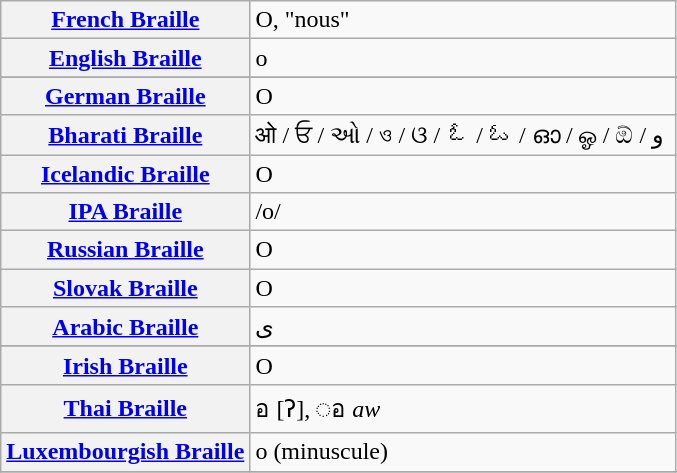<table class="wikitable">
<tr>
<th align=left><a href='#'>French Braille</a></th>
<td>O, "nous"</td>
</tr>
<tr>
<th align=left><a href='#'>English Braille</a></th>
<td>o</td>
</tr>
<tr>
</tr>
<tr>
<th align=left><a href='#'>German Braille</a></th>
<td>O</td>
</tr>
<tr>
<th align=left><a href='#'>Bharati Braille</a></th>
<td>ओ / ਓ / ઓ / ও / ଓ / ఓ / ಓ / ഓ / ஓ / ඕ / و ‎</td>
</tr>
<tr>
<th align=left><a href='#'>Icelandic Braille</a></th>
<td>O</td>
</tr>
<tr>
<th align=left><a href='#'>IPA Braille</a></th>
<td>/o/</td>
</tr>
<tr>
<th align=left><a href='#'>Russian Braille</a></th>
<td>О</td>
</tr>
<tr>
<th align=left><a href='#'>Slovak Braille</a></th>
<td>O</td>
</tr>
<tr>
<th align=left><a href='#'>Arabic Braille</a></th>
<td>ى</td>
</tr>
<tr>
</tr>
<tr>
<th align=left><a href='#'>Irish Braille</a></th>
<td>O</td>
</tr>
<tr>
<th align=left><a href='#'>Thai Braille</a></th>
<td>อ [ʔ], ◌อ <em>aw</em></td>
</tr>
<tr>
<th align=left><a href='#'>Luxembourgish Braille</a></th>
<td>o (minuscule)</td>
</tr>
<tr>
</tr>
</table>
